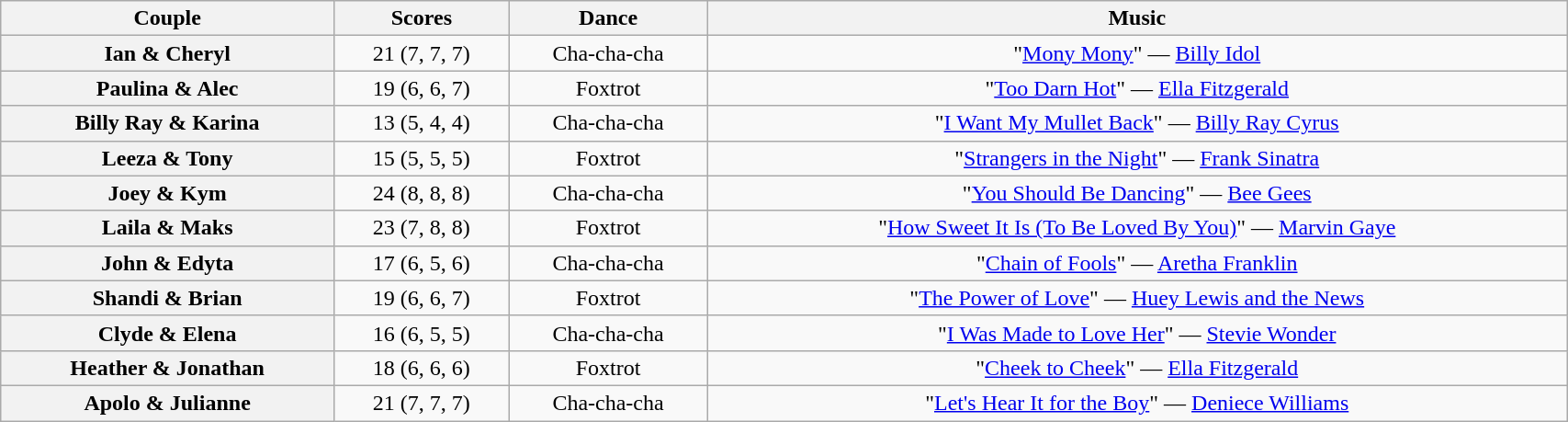<table class="wikitable sortable" style="text-align:center; width:90%">
<tr>
<th scope="col">Couple</th>
<th scope="col">Scores</th>
<th scope="col" class="unsortable">Dance</th>
<th scope="col" class="unsortable">Music</th>
</tr>
<tr>
<th scope="row">Ian & Cheryl</th>
<td>21 (7, 7, 7)</td>
<td>Cha-cha-cha</td>
<td>"<a href='#'>Mony Mony</a>" — <a href='#'>Billy Idol</a></td>
</tr>
<tr>
<th scope="row">Paulina & Alec</th>
<td>19 (6, 6, 7)</td>
<td>Foxtrot</td>
<td>"<a href='#'>Too Darn Hot</a>" — <a href='#'>Ella Fitzgerald</a></td>
</tr>
<tr>
<th scope="row">Billy Ray & Karina</th>
<td>13 (5, 4, 4)</td>
<td>Cha-cha-cha</td>
<td>"<a href='#'>I Want My Mullet Back</a>" — <a href='#'>Billy Ray Cyrus</a></td>
</tr>
<tr>
<th scope="row">Leeza & Tony</th>
<td>15 (5, 5, 5)</td>
<td>Foxtrot</td>
<td>"<a href='#'>Strangers in the Night</a>" — <a href='#'>Frank Sinatra</a></td>
</tr>
<tr>
<th scope="row">Joey & Kym</th>
<td>24 (8, 8, 8)</td>
<td>Cha-cha-cha</td>
<td>"<a href='#'>You Should Be Dancing</a>" — <a href='#'>Bee Gees</a></td>
</tr>
<tr>
<th scope="row">Laila & Maks</th>
<td>23 (7, 8, 8)</td>
<td>Foxtrot</td>
<td>"<a href='#'>How Sweet It Is (To Be Loved By You)</a>" — <a href='#'>Marvin Gaye</a></td>
</tr>
<tr>
<th scope="row">John & Edyta</th>
<td>17 (6, 5, 6)</td>
<td>Cha-cha-cha</td>
<td>"<a href='#'>Chain of Fools</a>" — <a href='#'>Aretha Franklin</a></td>
</tr>
<tr>
<th scope="row">Shandi & Brian</th>
<td>19 (6, 6, 7)</td>
<td>Foxtrot</td>
<td>"<a href='#'>The Power of Love</a>" — <a href='#'>Huey Lewis and the News</a></td>
</tr>
<tr>
<th scope="row">Clyde & Elena</th>
<td>16 (6, 5, 5)</td>
<td>Cha-cha-cha</td>
<td>"<a href='#'>I Was Made to Love Her</a>" — <a href='#'>Stevie Wonder</a></td>
</tr>
<tr>
<th scope="row">Heather & Jonathan</th>
<td>18 (6, 6, 6)</td>
<td>Foxtrot</td>
<td>"<a href='#'>Cheek to Cheek</a>" — <a href='#'>Ella Fitzgerald</a></td>
</tr>
<tr>
<th scope="row">Apolo & Julianne</th>
<td>21 (7, 7, 7)</td>
<td>Cha-cha-cha</td>
<td>"<a href='#'>Let's Hear It for the Boy</a>" — <a href='#'>Deniece Williams</a></td>
</tr>
</table>
